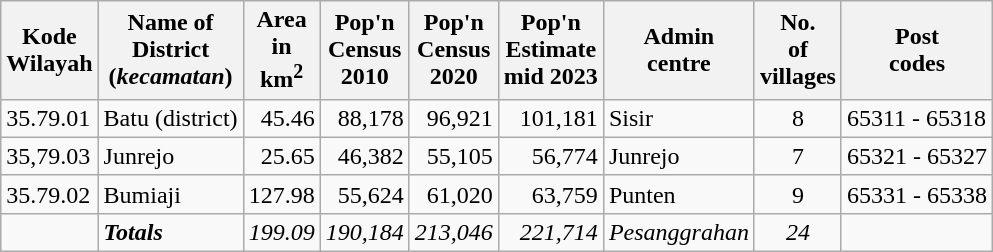<table class="sortable wikitable">
<tr>
<th>Kode <br>Wilayah</th>
<th>Name of<br>District<br>(<em>kecamatan</em>)</th>
<th>Area <br>in <br>km<sup>2</sup></th>
<th>Pop'n<br>Census<br>2010</th>
<th>Pop'n<br>Census<br>2020</th>
<th>Pop'n<br>Estimate<br>mid 2023</th>
<th>Admin<br>centre</th>
<th>No.<br>of<br>villages</th>
<th>Post<br> codes</th>
</tr>
<tr>
<td>35.79.01</td>
<td>Batu (district)</td>
<td align="right">45.46</td>
<td align="right">88,178</td>
<td align="right">96,921</td>
<td align="right">101,181</td>
<td>Sisir</td>
<td align="center">8</td>
<td>65311 - 65318</td>
</tr>
<tr>
<td>35,79.03</td>
<td>Junrejo</td>
<td align="right">25.65</td>
<td align="right">46,382</td>
<td align="right">55,105</td>
<td align="right">56,774</td>
<td>Junrejo</td>
<td align="center">7</td>
<td>65321 - 65327</td>
</tr>
<tr>
<td>35.79.02</td>
<td>Bumiaji</td>
<td align="right">127.98</td>
<td align="right">55,624</td>
<td align="right">61,020</td>
<td align="right">63,759</td>
<td>Punten</td>
<td align="center">9</td>
<td>65331 - 65338</td>
</tr>
<tr>
<td></td>
<td><strong><em>Totals</em></strong></td>
<td align="right"><em>199.09</em></td>
<td align="right"><em>190,184</em></td>
<td align="right"><em>213,046</em></td>
<td align="right"><em>221,714</em></td>
<td><em>Pesanggrahan</em></td>
<td align="center"><em>24</em></td>
<td></td>
</tr>
</table>
